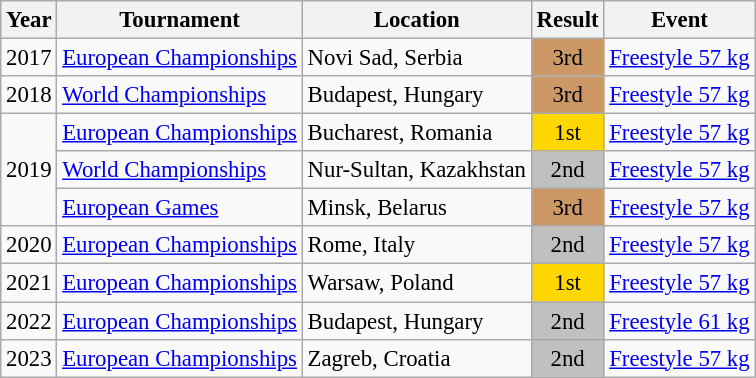<table class="wikitable" style="font-size:95%;">
<tr>
<th>Year</th>
<th>Tournament</th>
<th>Location</th>
<th>Result</th>
<th>Event</th>
</tr>
<tr>
<td>2017</td>
<td><a href='#'>European Championships</a></td>
<td>Novi Sad, Serbia</td>
<td align="center" bgcolor="cc9966">3rd</td>
<td><a href='#'>Freestyle 57 kg</a></td>
</tr>
<tr>
<td>2018</td>
<td><a href='#'>World Championships</a></td>
<td>Budapest, Hungary</td>
<td align="center" bgcolor="cc9966">3rd</td>
<td><a href='#'>Freestyle 57 kg</a></td>
</tr>
<tr>
<td rowspan="3">2019</td>
<td><a href='#'>European Championships</a></td>
<td>Bucharest, Romania</td>
<td align="center" bgcolor="gold">1st</td>
<td><a href='#'>Freestyle 57 kg</a></td>
</tr>
<tr>
<td><a href='#'>World Championships</a></td>
<td>Nur-Sultan, Kazakhstan</td>
<td align="center" bgcolor="silver">2nd</td>
<td><a href='#'>Freestyle 57 kg</a></td>
</tr>
<tr>
<td><a href='#'>European Games</a></td>
<td>Minsk, Belarus</td>
<td align="center" bgcolor="cc9966">3rd</td>
<td><a href='#'>Freestyle 57 kg</a></td>
</tr>
<tr>
<td>2020</td>
<td><a href='#'>European Championships</a></td>
<td>Rome, Italy</td>
<td align="center" bgcolor="silver">2nd</td>
<td><a href='#'>Freestyle 57 kg</a></td>
</tr>
<tr>
<td>2021</td>
<td><a href='#'>European Championships</a></td>
<td>Warsaw, Poland</td>
<td align="center" bgcolor="gold">1st</td>
<td><a href='#'>Freestyle 57 kg</a></td>
</tr>
<tr>
<td>2022</td>
<td><a href='#'>European Championships</a></td>
<td>Budapest, Hungary</td>
<td align="center" bgcolor="silver">2nd</td>
<td><a href='#'>Freestyle 61 kg</a></td>
</tr>
<tr>
<td>2023</td>
<td><a href='#'>European Championships</a></td>
<td>Zagreb, Croatia</td>
<td align="center" bgcolor="silver">2nd</td>
<td><a href='#'>Freestyle 57 kg</a></td>
</tr>
</table>
